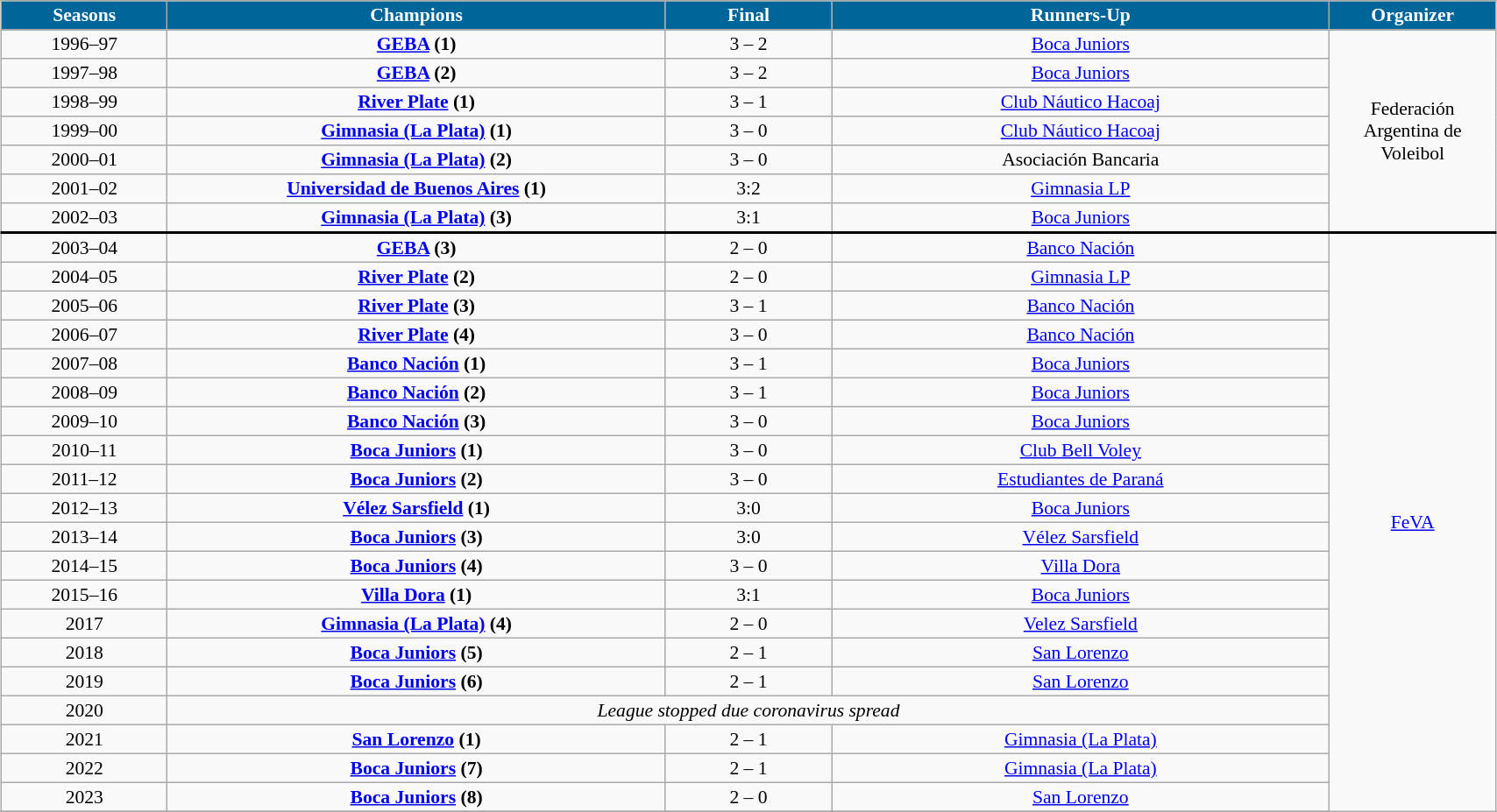<table align=center width=90% border=1 cellpadding="2" cellspacing="0" style="background: #f9f9f9; border: 1px #aaa solid; border-collapse: collapse; font-size: 90%; text-align: center;">
<tr align=center bgcolor=#006699 style="color: white;">
<th width=10%>Seasons</th>
<th width=30%>Champions</th>
<th width=10%>Final</th>
<th width=30%>Runners-Up</th>
<th width=10%>Organizer</th>
</tr>
<tr>
<td>1996–97</td>
<td><strong><a href='#'>GEBA</a> (1)</strong></td>
<td>3 – 2</td>
<td><a href='#'>Boca Juniors</a></td>
<td rowspan=7>Federación Argentina de Voleibol</td>
</tr>
<tr>
<td>1997–98</td>
<td><strong><a href='#'>GEBA</a> (2)</strong></td>
<td>3 – 2</td>
<td><a href='#'>Boca Juniors</a></td>
</tr>
<tr>
<td>1998–99</td>
<td><strong><a href='#'>River Plate</a> (1)</strong></td>
<td>3 – 1</td>
<td><a href='#'>Club Náutico Hacoaj</a></td>
</tr>
<tr>
<td>1999–00</td>
<td><strong><a href='#'>Gimnasia (La Plata)</a> (1)</strong></td>
<td>3 – 0</td>
<td><a href='#'>Club Náutico Hacoaj</a></td>
</tr>
<tr>
<td>2000–01</td>
<td><strong><a href='#'>Gimnasia (La Plata)</a> (2)</strong></td>
<td>3 – 0</td>
<td>Asociación Bancaria</td>
</tr>
<tr>
<td>2001–02</td>
<td><strong><a href='#'>Universidad de Buenos Aires</a> (1)</strong></td>
<td>3:2</td>
<td><a href='#'>Gimnasia LP</a></td>
</tr>
<tr>
<td>2002–03</td>
<td><strong><a href='#'>Gimnasia (La Plata)</a> (3)</strong></td>
<td>3:1</td>
<td><a href='#'>Boca Juniors</a></td>
</tr>
<tr style="border-top:2px solid black;">
<td>2003–04</td>
<td><strong><a href='#'>GEBA</a> (3)</strong></td>
<td>2 – 0</td>
<td><a href='#'>Banco Nación</a></td>
<td rowspan=99><a href='#'>FeVA</a></td>
</tr>
<tr>
<td>2004–05</td>
<td><strong><a href='#'>River Plate</a> (2)</strong></td>
<td>2 – 0</td>
<td><a href='#'>Gimnasia LP</a></td>
</tr>
<tr>
<td>2005–06</td>
<td><strong><a href='#'>River Plate</a> (3)</strong></td>
<td>3 – 1</td>
<td><a href='#'>Banco Nación</a></td>
</tr>
<tr>
<td>2006–07</td>
<td><strong><a href='#'>River Plate</a> (4)</strong></td>
<td>3 – 0</td>
<td><a href='#'>Banco Nación</a></td>
</tr>
<tr>
<td>2007–08</td>
<td><strong><a href='#'>Banco Nación</a> (1)</strong></td>
<td>3 – 1</td>
<td><a href='#'>Boca Juniors</a></td>
</tr>
<tr>
<td>2008–09</td>
<td><strong><a href='#'>Banco Nación</a> (2)</strong></td>
<td>3 – 1</td>
<td><a href='#'>Boca Juniors</a></td>
</tr>
<tr>
<td>2009–10</td>
<td><strong><a href='#'>Banco Nación</a> (3)</strong></td>
<td>3 – 0</td>
<td><a href='#'>Boca Juniors</a></td>
</tr>
<tr>
<td>2010–11</td>
<td><strong><a href='#'>Boca Juniors</a> (1)</strong></td>
<td>3 – 0</td>
<td><a href='#'>Club Bell Voley</a></td>
</tr>
<tr>
<td>2011–12</td>
<td><strong><a href='#'>Boca Juniors</a> (2)</strong></td>
<td>3 – 0</td>
<td><a href='#'>Estudiantes de Paraná</a></td>
</tr>
<tr>
<td>2012–13</td>
<td><strong><a href='#'>Vélez Sarsfield</a> (1)</strong></td>
<td>3:0</td>
<td><a href='#'>Boca Juniors</a></td>
</tr>
<tr>
<td>2013–14</td>
<td><strong><a href='#'>Boca Juniors</a> (3)</strong></td>
<td>3:0</td>
<td><a href='#'>Vélez Sarsfield</a></td>
</tr>
<tr>
<td>2014–15</td>
<td><strong><a href='#'>Boca Juniors</a> (4)</strong></td>
<td>3 – 0</td>
<td><a href='#'>Villa Dora</a></td>
</tr>
<tr>
<td>2015–16</td>
<td><strong><a href='#'>Villa Dora</a> (1)</strong></td>
<td>3:1</td>
<td><a href='#'>Boca Juniors</a></td>
</tr>
<tr>
<td>2017</td>
<td><strong> <a href='#'>Gimnasia (La Plata)</a> (4)</strong></td>
<td>2 – 0</td>
<td><a href='#'>Velez Sarsfield</a></td>
</tr>
<tr>
<td>2018</td>
<td><strong><a href='#'>Boca Juniors</a> (5)</strong></td>
<td>2 – 1</td>
<td><a href='#'>San Lorenzo</a></td>
</tr>
<tr>
<td>2019</td>
<td><strong><a href='#'>Boca Juniors</a> (6)</strong></td>
<td>2 – 1</td>
<td><a href='#'>San Lorenzo</a></td>
</tr>
<tr>
<td>2020</td>
<td colspan=3><em>League stopped due coronavirus spread</em></td>
</tr>
<tr>
<td>2021</td>
<td><strong><a href='#'>San Lorenzo</a> (1)</strong></td>
<td>2 – 1</td>
<td><a href='#'>Gimnasia (La Plata)</a></td>
</tr>
<tr>
<td>2022</td>
<td><strong><a href='#'>Boca Juniors</a> (7)</strong></td>
<td>2 – 1</td>
<td><a href='#'>Gimnasia (La Plata)</a></td>
</tr>
<tr>
<td>2023</td>
<td><strong><a href='#'>Boca Juniors</a> (8)</strong></td>
<td>2 – 0</td>
<td><a href='#'>San Lorenzo</a></td>
</tr>
<tr>
</tr>
</table>
